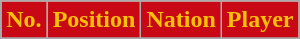<table class="wikitable sortable">
<tr>
<th style="background:#C80815; color:#FCC200;" scope=col>No.</th>
<th style="background:#C80815; color:#FCC200;" scope=col>Position</th>
<th style="background:#C80815; color:#FCC200;" scope=col>Nation</th>
<th style="background:#C80815; color:#FCC200;" scope=col>Player</th>
</tr>
<tr>
</tr>
</table>
